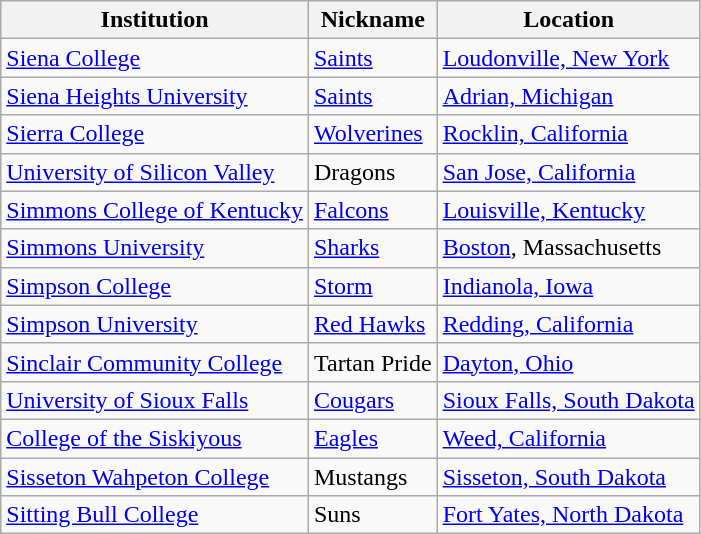<table class="wikitable">
<tr>
<th>Institution</th>
<th>Nickname</th>
<th>Location</th>
</tr>
<tr>
<td><a href='#'>Siena College</a></td>
<td><a href='#'>Saints</a></td>
<td><a href='#'>Loudonville, New York</a></td>
</tr>
<tr>
<td><a href='#'>Siena Heights University</a></td>
<td><a href='#'>Saints</a></td>
<td><a href='#'>Adrian, Michigan</a></td>
</tr>
<tr>
<td><a href='#'>Sierra College</a></td>
<td><a href='#'>Wolverines</a></td>
<td><a href='#'>Rocklin, California</a></td>
</tr>
<tr>
<td><a href='#'>University of Silicon Valley</a></td>
<td>Dragons</td>
<td><a href='#'>San Jose, California</a></td>
</tr>
<tr>
<td><a href='#'>Simmons College of Kentucky</a></td>
<td><a href='#'>Falcons</a></td>
<td><a href='#'>Louisville, Kentucky</a></td>
</tr>
<tr>
<td><a href='#'>Simmons University</a></td>
<td><a href='#'>Sharks</a></td>
<td><a href='#'>Boston</a>, Massachusetts</td>
</tr>
<tr>
<td><a href='#'>Simpson College</a></td>
<td><a href='#'>Storm</a></td>
<td><a href='#'>Indianola, Iowa</a></td>
</tr>
<tr>
<td><a href='#'>Simpson University</a></td>
<td><a href='#'>Red Hawks</a></td>
<td><a href='#'>Redding, California</a></td>
</tr>
<tr>
<td><a href='#'>Sinclair Community College</a></td>
<td>Tartan Pride</td>
<td><a href='#'>Dayton, Ohio</a></td>
</tr>
<tr>
<td><a href='#'>University of Sioux Falls</a></td>
<td><a href='#'>Cougars</a></td>
<td><a href='#'>Sioux Falls, South Dakota</a></td>
</tr>
<tr>
<td><a href='#'>College of the Siskiyous</a></td>
<td><a href='#'>Eagles</a></td>
<td><a href='#'>Weed, California</a></td>
</tr>
<tr>
<td><a href='#'>Sisseton Wahpeton College</a></td>
<td>Mustangs</td>
<td><a href='#'>Sisseton, South Dakota</a></td>
</tr>
<tr>
<td><a href='#'>Sitting Bull College</a></td>
<td>Suns</td>
<td><a href='#'>Fort Yates, North Dakota</a></td>
</tr>
</table>
